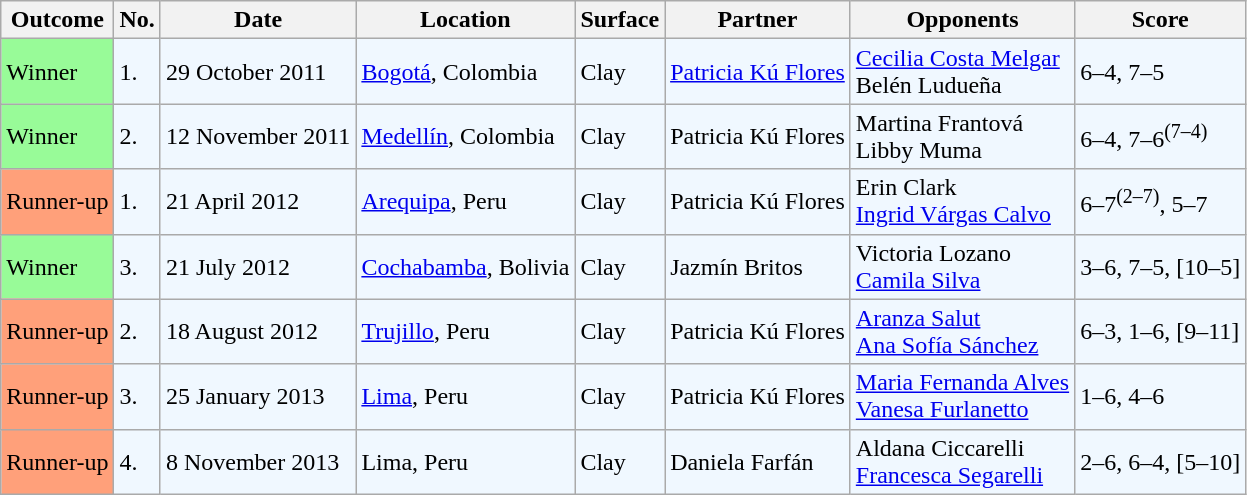<table class="sortable wikitable">
<tr>
<th>Outcome</th>
<th>No.</th>
<th>Date</th>
<th>Location</th>
<th>Surface</th>
<th>Partner</th>
<th>Opponents</th>
<th class="unsortable">Score</th>
</tr>
<tr style="background:#f0f8ff;">
<td style="background:#98fb98;">Winner</td>
<td>1.</td>
<td>29 October 2011</td>
<td><a href='#'>Bogotá</a>, Colombia</td>
<td>Clay</td>
<td> <a href='#'>Patricia Kú Flores</a></td>
<td> <a href='#'>Cecilia Costa Melgar</a> <br>  Belén Ludueña</td>
<td>6–4, 7–5</td>
</tr>
<tr style="background:#f0f8ff;">
<td style="background:#98fb98;">Winner</td>
<td>2.</td>
<td>12 November 2011</td>
<td><a href='#'>Medellín</a>, Colombia</td>
<td>Clay</td>
<td> Patricia Kú Flores</td>
<td> Martina Frantová <br>  Libby Muma</td>
<td>6–4, 7–6<sup>(7–4)</sup></td>
</tr>
<tr style="background:#f0f8ff;">
<td style="background:#ffa07a;">Runner-up</td>
<td>1.</td>
<td>21 April 2012</td>
<td><a href='#'>Arequipa</a>, Peru</td>
<td>Clay</td>
<td> Patricia Kú Flores</td>
<td> Erin Clark <br>  <a href='#'>Ingrid Várgas Calvo</a></td>
<td>6–7<sup>(2–7)</sup>, 5–7</td>
</tr>
<tr style="background:#f0f8ff;">
<td style="background:#98fb98;">Winner</td>
<td>3.</td>
<td>21 July 2012</td>
<td><a href='#'>Cochabamba</a>, Bolivia</td>
<td>Clay</td>
<td> Jazmín Britos</td>
<td> Victoria Lozano <br>  <a href='#'>Camila Silva</a></td>
<td>3–6, 7–5, [10–5]</td>
</tr>
<tr style="background:#f0f8ff;">
<td style="background:#ffa07a;">Runner-up</td>
<td>2.</td>
<td>18 August 2012</td>
<td><a href='#'>Trujillo</a>, Peru</td>
<td>Clay</td>
<td> Patricia Kú Flores</td>
<td> <a href='#'>Aranza Salut</a> <br>  <a href='#'>Ana Sofía Sánchez</a></td>
<td>6–3, 1–6, [9–11]</td>
</tr>
<tr style="background:#f0f8ff;">
<td style="background:#ffa07a;">Runner-up</td>
<td>3.</td>
<td>25 January 2013</td>
<td><a href='#'>Lima</a>, Peru</td>
<td>Clay</td>
<td> Patricia Kú Flores</td>
<td> <a href='#'>Maria Fernanda Alves</a> <br>  <a href='#'>Vanesa Furlanetto</a></td>
<td>1–6, 4–6</td>
</tr>
<tr style="background:#f0f8ff;">
<td style="background:#ffa07a;">Runner-up</td>
<td>4.</td>
<td>8 November 2013</td>
<td>Lima, Peru</td>
<td>Clay</td>
<td> Daniela Farfán</td>
<td> Aldana Ciccarelli <br>  <a href='#'>Francesca Segarelli</a></td>
<td>2–6, 6–4, [5–10]</td>
</tr>
</table>
